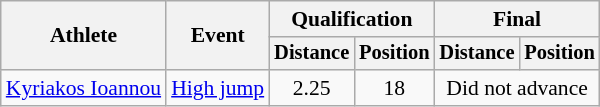<table class=wikitable style="font-size:90%">
<tr>
<th rowspan="2">Athlete</th>
<th rowspan="2">Event</th>
<th colspan="2">Qualification</th>
<th colspan="2">Final</th>
</tr>
<tr style="font-size:95%">
<th>Distance</th>
<th>Position</th>
<th>Distance</th>
<th>Position</th>
</tr>
<tr align=center>
<td align=left><a href='#'>Kyriakos Ioannou</a></td>
<td align=left><a href='#'>High jump</a></td>
<td>2.25</td>
<td>18</td>
<td colspan=2>Did not advance</td>
</tr>
</table>
